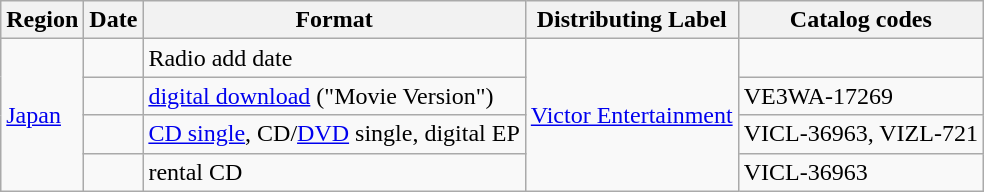<table class="wikitable">
<tr>
<th>Region</th>
<th>Date</th>
<th>Format</th>
<th>Distributing Label</th>
<th>Catalog codes</th>
</tr>
<tr>
<td rowspan="4"><a href='#'>Japan</a></td>
<td></td>
<td>Radio add date</td>
<td rowspan="4"><a href='#'>Victor Entertainment</a></td>
<td></td>
</tr>
<tr>
<td></td>
<td><a href='#'>digital download</a> ("Movie Version")</td>
<td>VE3WA-17269</td>
</tr>
<tr>
<td></td>
<td><a href='#'>CD single</a>, CD/<a href='#'>DVD</a> single, digital EP</td>
<td>VICL-36963, VIZL-721</td>
</tr>
<tr>
<td></td>
<td>rental CD</td>
<td>VICL-36963</td>
</tr>
</table>
